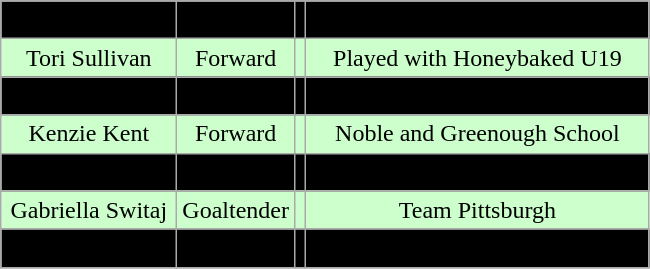<table class="wikitable">
<tr align="center">
</tr>
<tr align="center" bgcolor=" ">
<td>Megan Keller</td>
<td>Defense</td>
<td></td>
<td>Played with Honeybaked U19</td>
</tr>
<tr align="center" bgcolor="#ccffcc">
<td>Tori Sullivan</td>
<td>Forward</td>
<td></td>
<td>Played with Honeybaked U19</td>
</tr>
<tr align="center" bgcolor=" ">
<td>Kali Flanagan</td>
<td>Defense</td>
<td></td>
<td>National Sports Academy</td>
</tr>
<tr align="center" bgcolor="#ccffcc">
<td>Kenzie Kent</td>
<td>Forward</td>
<td></td>
<td>Noble and Greenough School</td>
</tr>
<tr align="center" bgcolor=" ">
<td>Toni Ann Milano</td>
<td>Defense</td>
<td></td>
<td>North American Hockey Academy</td>
</tr>
<tr align="center" bgcolor="#ccffcc">
<td>Gabriella Switaj</td>
<td>Goaltender</td>
<td></td>
<td>Team Pittsburgh</td>
</tr>
<tr align="center" bgcolor=" ">
<td>Katie Burt</td>
<td>Goaltender</td>
<td></td>
<td>Team USA U18</td>
</tr>
<tr align="center" bgcolor=" ">
</tr>
</table>
